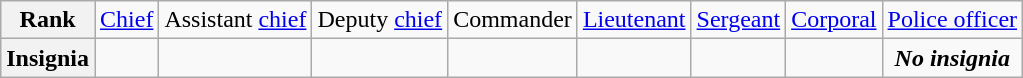<table class="wikitable">
<tr style="text-align:center;">
<th>Rank</th>
<td><a href='#'>Chief</a></td>
<td>Assistant <a href='#'>chief</a></td>
<td>Deputy <a href='#'>chief</a></td>
<td>Commander</td>
<td><a href='#'>Lieutenant</a></td>
<td><a href='#'>Sergeant</a></td>
<td><a href='#'>Corporal</a></td>
<td><a href='#'>Police officer</a></td>
</tr>
<tr style="text-align:center;">
<th>Insignia</th>
<td></td>
<td></td>
<td></td>
<td></td>
<td></td>
<td></td>
<td></td>
<td><strong><em>No insignia</em></strong></td>
</tr>
</table>
